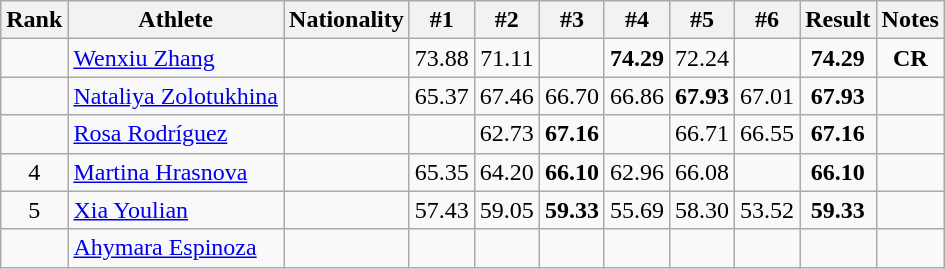<table class="wikitable sortable" style="text-align:center">
<tr>
<th>Rank</th>
<th>Athlete</th>
<th>Nationality</th>
<th>#1</th>
<th>#2</th>
<th>#3</th>
<th>#4</th>
<th>#5</th>
<th>#6</th>
<th>Result</th>
<th>Notes</th>
</tr>
<tr>
<td></td>
<td align="left"><a href='#'>Wenxiu Zhang</a></td>
<td align=left></td>
<td>73.88</td>
<td>71.11</td>
<td></td>
<td><strong>74.29</strong></td>
<td>72.24</td>
<td></td>
<td><strong>74.29</strong></td>
<td><strong>CR</strong></td>
</tr>
<tr>
<td></td>
<td align="left"><a href='#'>Nataliya Zolotukhina</a></td>
<td align=left></td>
<td>65.37</td>
<td>67.46</td>
<td>66.70</td>
<td>66.86</td>
<td><strong>67.93</strong></td>
<td>67.01</td>
<td><strong>67.93</strong></td>
<td></td>
</tr>
<tr>
<td></td>
<td align="left"><a href='#'>Rosa Rodríguez</a></td>
<td align=left></td>
<td></td>
<td>62.73</td>
<td><strong>67.16</strong></td>
<td></td>
<td>66.71</td>
<td>66.55</td>
<td><strong>67.16</strong></td>
<td></td>
</tr>
<tr>
<td>4</td>
<td align="left"><a href='#'>Martina Hrasnova</a></td>
<td align=left></td>
<td>65.35</td>
<td>64.20</td>
<td><strong>66.10</strong></td>
<td>62.96</td>
<td>66.08</td>
<td></td>
<td><strong>66.10</strong></td>
<td></td>
</tr>
<tr>
<td>5</td>
<td align="left"><a href='#'>Xia Youlian</a></td>
<td align=left></td>
<td>57.43</td>
<td>59.05</td>
<td><strong>59.33</strong></td>
<td>55.69</td>
<td>58.30</td>
<td>53.52</td>
<td><strong>59.33</strong></td>
<td></td>
</tr>
<tr>
<td></td>
<td align="left"><a href='#'>Ahymara Espinoza</a></td>
<td align=left></td>
<td></td>
<td></td>
<td></td>
<td></td>
<td></td>
<td></td>
<td></td>
<td></td>
</tr>
</table>
